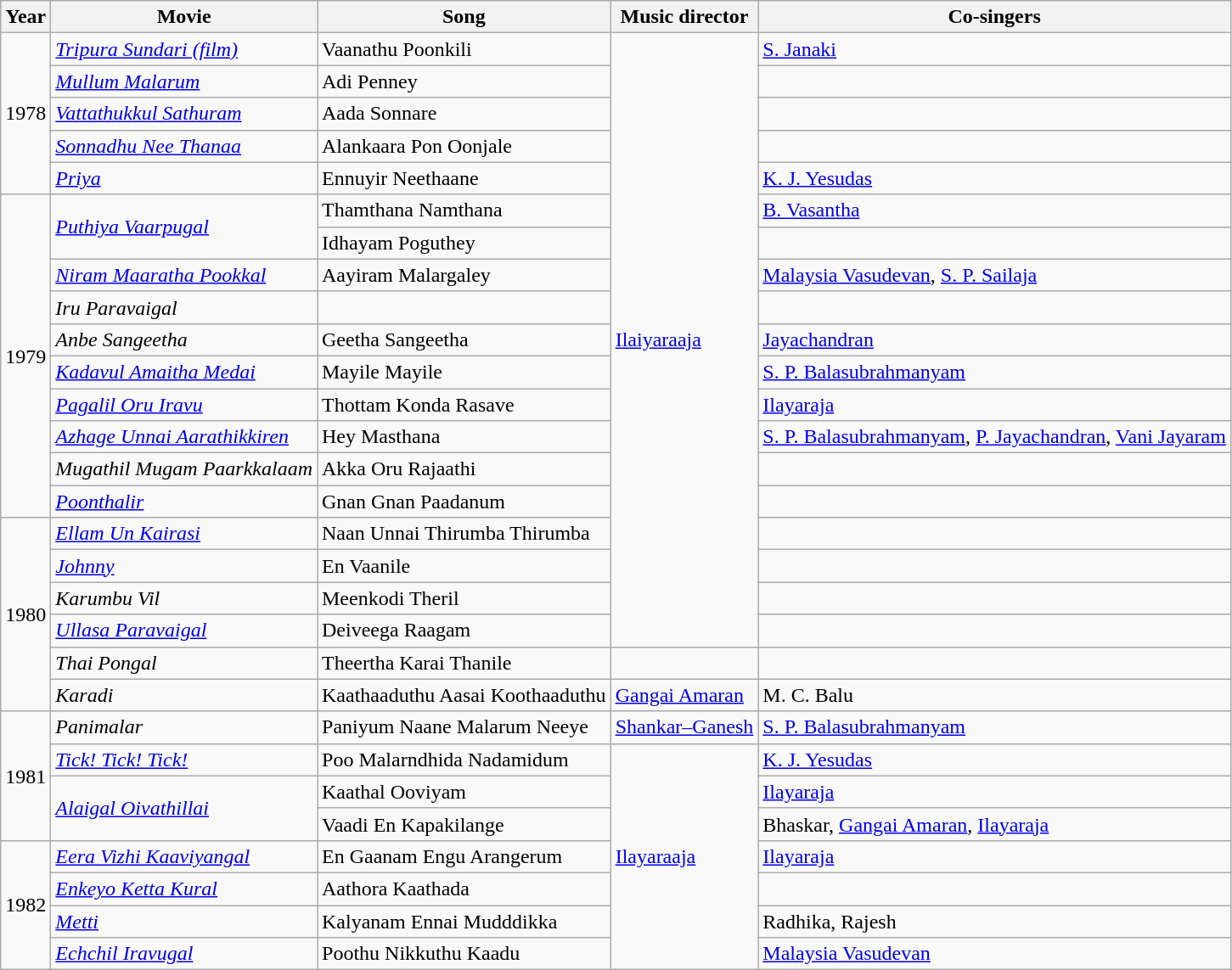<table class="wikitable">
<tr>
<th>Year</th>
<th>Movie</th>
<th>Song</th>
<th>Music director</th>
<th>Co-singers</th>
</tr>
<tr>
<td rowspan="5">1978</td>
<td><em><a href='#'>Tripura Sundari (film)</a></em></td>
<td>Vaanathu Poonkili</td>
<td rowspan="19"><a href='#'>Ilaiyaraaja</a></td>
<td><a href='#'>S. Janaki</a></td>
</tr>
<tr>
<td><em><a href='#'>Mullum Malarum</a></em></td>
<td>Adi Penney</td>
<td></td>
</tr>
<tr>
<td><em><a href='#'>Vattathukkul Sathuram</a></em></td>
<td>Aada Sonnare</td>
<td></td>
</tr>
<tr>
<td><em><a href='#'>Sonnadhu Nee Thanaa</a></em></td>
<td>Alankaara Pon Oonjale</td>
<td></td>
</tr>
<tr>
<td><em><a href='#'>Priya</a></em></td>
<td>Ennuyir Neethaane</td>
<td><a href='#'>K. J. Yesudas</a></td>
</tr>
<tr>
<td rowspan="10">1979</td>
<td rowspan="2"><em><a href='#'>Puthiya Vaarpugal</a></em></td>
<td>Thamthana Namthana</td>
<td><a href='#'>B. Vasantha</a></td>
</tr>
<tr>
<td>Idhayam Poguthey</td>
<td></td>
</tr>
<tr>
<td><em><a href='#'>Niram Maaratha Pookkal</a></em></td>
<td>Aayiram Malargaley</td>
<td><a href='#'>Malaysia Vasudevan</a>, <a href='#'>S. P. Sailaja</a></td>
</tr>
<tr>
<td><em>Iru Paravaigal</em></td>
<td></td>
</tr>
<tr>
<td><em>Anbe Sangeetha</em></td>
<td>Geetha Sangeetha</td>
<td><a href='#'>Jayachandran</a></td>
</tr>
<tr>
<td><em><a href='#'>Kadavul Amaitha Medai</a></em></td>
<td>Mayile Mayile</td>
<td><a href='#'>S. P. Balasubrahmanyam</a></td>
</tr>
<tr>
<td><em><a href='#'>Pagalil Oru Iravu</a></em></td>
<td>Thottam Konda Rasave</td>
<td><a href='#'>Ilayaraja</a></td>
</tr>
<tr>
<td><em><a href='#'>Azhage Unnai Aarathikkiren</a></em></td>
<td>Hey Masthana</td>
<td><a href='#'>S. P. Balasubrahmanyam</a>, <a href='#'>P. Jayachandran</a>, <a href='#'>Vani Jayaram</a></td>
</tr>
<tr>
<td><em>Mugathil Mugam Paarkkalaam</em></td>
<td>Akka Oru Rajaathi</td>
<td></td>
</tr>
<tr>
<td><em><a href='#'>Poonthalir</a></em></td>
<td>Gnan Gnan Paadanum</td>
<td></td>
</tr>
<tr>
<td rowspan="6">1980</td>
<td><em><a href='#'>Ellam Un Kairasi</a></em></td>
<td>Naan Unnai Thirumba Thirumba</td>
<td></td>
</tr>
<tr>
<td><em><a href='#'>Johnny</a></em></td>
<td>En Vaanile</td>
<td></td>
</tr>
<tr>
<td><em>Karumbu Vil</em></td>
<td>Meenkodi Theril</td>
<td></td>
</tr>
<tr>
<td><em><a href='#'>Ullasa Paravaigal</a></em></td>
<td>Deiveega Raagam</td>
<td></td>
</tr>
<tr>
<td><em>Thai Pongal</em></td>
<td>Theertha Karai Thanile</td>
<td></td>
</tr>
<tr>
<td><em>Karadi</em></td>
<td>Kaathaaduthu Aasai Koothaaduthu</td>
<td><a href='#'>Gangai Amaran</a></td>
<td>M. C. Balu</td>
</tr>
<tr>
<td rowspan="4">1981</td>
<td><em>Panimalar</em></td>
<td>Paniyum Naane Malarum Neeye</td>
<td><a href='#'>Shankar–Ganesh</a></td>
<td><a href='#'>S. P. Balasubrahmanyam</a></td>
</tr>
<tr>
<td><em><a href='#'>Tick! Tick! Tick!</a></em></td>
<td>Poo Malarndhida Nadamidum</td>
<td rowspan="8"><a href='#'>Ilayaraaja</a></td>
<td><a href='#'>K. J. Yesudas</a></td>
</tr>
<tr>
<td rowspan="2"><em><a href='#'>Alaigal Oivathillai</a></em></td>
<td>Kaathal Ooviyam</td>
<td><a href='#'>Ilayaraja</a></td>
</tr>
<tr>
<td>Vaadi En Kapakilange</td>
<td>Bhaskar, <a href='#'>Gangai Amaran</a>, <a href='#'>Ilayaraja</a></td>
</tr>
<tr>
<td rowspan="5">1982</td>
<td><em><a href='#'>Eera Vizhi Kaaviyangal</a></em></td>
<td>En Gaanam Engu Arangerum</td>
<td><a href='#'>Ilayaraja</a></td>
</tr>
<tr>
<td><em><a href='#'>Enkeyo Ketta Kural</a></em></td>
<td>Aathora Kaathada</td>
<td></td>
</tr>
<tr>
<td><em><a href='#'>Metti</a></em></td>
<td>Kalyanam Ennai Mudddikka</td>
<td>Radhika, Rajesh</td>
</tr>
<tr>
<td><em><a href='#'>Echchil Iravugal</a></em></td>
<td>Poothu Nikkuthu Kaadu</td>
<td><a href='#'>Malaysia Vasudevan</a></td>
</tr>
</table>
